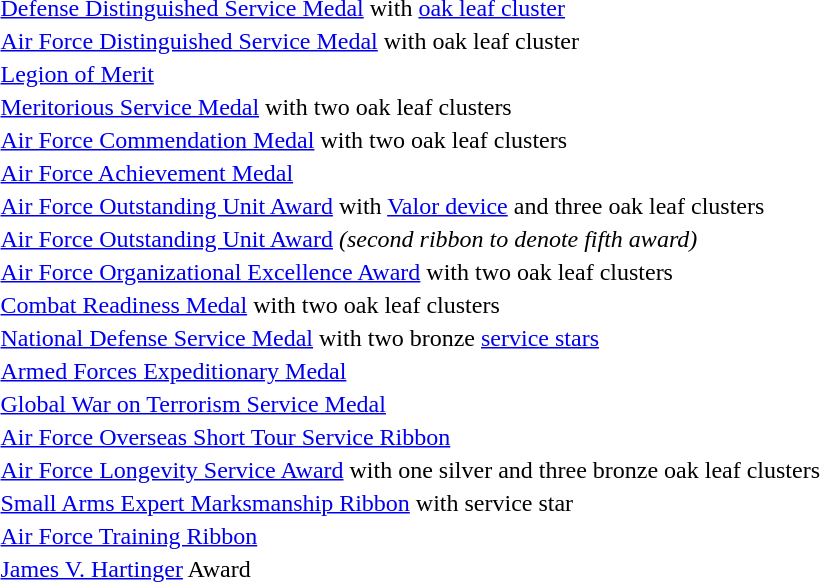<table>
<tr>
<td></td>
<td><a href='#'>Defense Distinguished Service Medal</a> with <a href='#'>oak leaf cluster</a></td>
</tr>
<tr>
<td></td>
<td><a href='#'>Air Force Distinguished Service Medal</a> with oak leaf cluster</td>
</tr>
<tr>
<td></td>
<td><a href='#'>Legion of Merit</a></td>
</tr>
<tr>
<td><span></span><span></span></td>
<td><a href='#'>Meritorious Service Medal</a> with two oak leaf clusters</td>
</tr>
<tr>
<td><span></span><span></span></td>
<td><a href='#'>Air Force Commendation Medal</a> with two oak leaf clusters</td>
</tr>
<tr>
<td></td>
<td><a href='#'>Air Force Achievement Medal</a></td>
</tr>
<tr>
<td><span></span><span></span><span></span><span></span></td>
<td><a href='#'>Air Force Outstanding Unit Award</a> with <a href='#'>Valor device</a> and three oak leaf clusters</td>
</tr>
<tr>
<td></td>
<td><a href='#'>Air Force Outstanding Unit Award</a> <em>(second ribbon to denote fifth award)</em></td>
</tr>
<tr>
<td><span></span><span></span></td>
<td><a href='#'>Air Force Organizational Excellence Award</a> with two oak leaf clusters</td>
</tr>
<tr>
<td><span></span><span></span></td>
<td><a href='#'>Combat Readiness Medal</a> with two oak leaf clusters</td>
</tr>
<tr>
<td></td>
<td><a href='#'>National Defense Service Medal</a> with two bronze <a href='#'>service stars</a></td>
</tr>
<tr>
<td></td>
<td><a href='#'>Armed Forces Expeditionary Medal</a></td>
</tr>
<tr>
<td></td>
<td><a href='#'>Global War on Terrorism Service Medal</a></td>
</tr>
<tr>
<td></td>
<td><a href='#'>Air Force Overseas Short Tour Service Ribbon</a></td>
</tr>
<tr>
<td><span></span><span></span><span></span><span></span></td>
<td><a href='#'>Air Force Longevity Service Award</a> with one silver and three bronze oak leaf clusters</td>
</tr>
<tr>
<td></td>
<td><a href='#'>Small Arms Expert Marksmanship Ribbon</a> with service star</td>
</tr>
<tr>
<td></td>
<td><a href='#'>Air Force Training Ribbon</a></td>
</tr>
<tr>
<td></td>
<td><a href='#'>James V. Hartinger</a> Award</td>
</tr>
</table>
